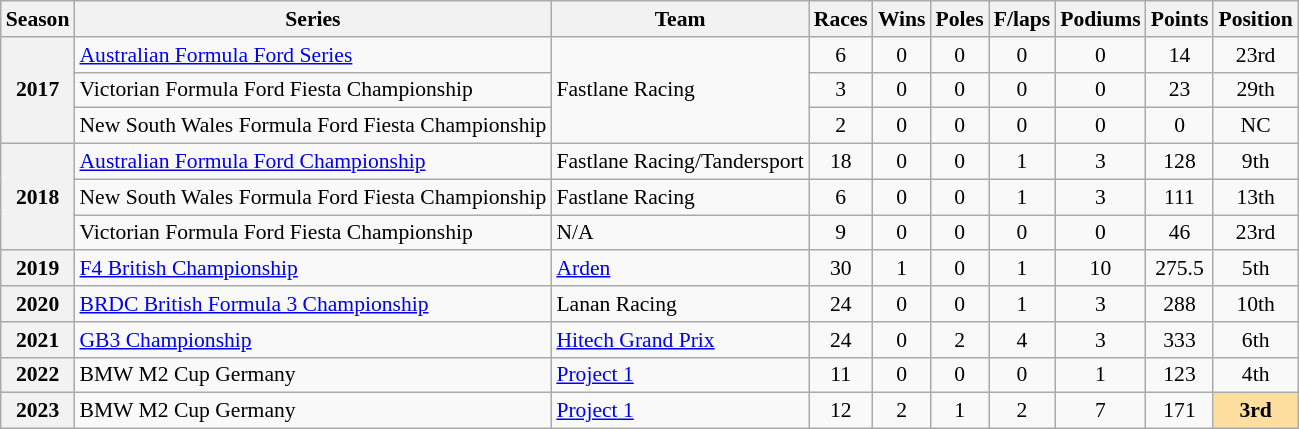<table class="wikitable" style="font-size: 90%; text-align:center">
<tr>
<th>Season</th>
<th>Series</th>
<th>Team</th>
<th>Races</th>
<th>Wins</th>
<th>Poles</th>
<th>F/laps</th>
<th>Podiums</th>
<th>Points</th>
<th>Position</th>
</tr>
<tr>
<th rowspan="3">2017</th>
<td align=left><a href='#'>Australian Formula Ford Series</a></td>
<td rowspan="3" align=left>Fastlane Racing</td>
<td>6</td>
<td>0</td>
<td>0</td>
<td>0</td>
<td>0</td>
<td>14</td>
<td>23rd</td>
</tr>
<tr>
<td align=left>Victorian Formula Ford Fiesta Championship</td>
<td>3</td>
<td>0</td>
<td>0</td>
<td>0</td>
<td>0</td>
<td>23</td>
<td>29th</td>
</tr>
<tr>
<td align=left nowrap>New South Wales Formula Ford Fiesta Championship</td>
<td>2</td>
<td>0</td>
<td>0</td>
<td>0</td>
<td>0</td>
<td>0</td>
<td>NC</td>
</tr>
<tr>
<th rowspan="3">2018</th>
<td align="left"><a href='#'>Australian Formula Ford Championship</a></td>
<td align="left" nowrap>Fastlane Racing/Tandersport</td>
<td>18</td>
<td>0</td>
<td>0</td>
<td>1</td>
<td>3</td>
<td>128</td>
<td>9th</td>
</tr>
<tr>
<td align=left>New South Wales Formula Ford Fiesta Championship</td>
<td align=left>Fastlane Racing</td>
<td>6</td>
<td>0</td>
<td>0</td>
<td>1</td>
<td>3</td>
<td>111</td>
<td>13th</td>
</tr>
<tr>
<td align=left>Victorian Formula Ford Fiesta Championship</td>
<td align=left>N/A</td>
<td>9</td>
<td>0</td>
<td>0</td>
<td>0</td>
<td>0</td>
<td>46</td>
<td>23rd</td>
</tr>
<tr>
<th>2019</th>
<td align=left><a href='#'>F4 British Championship</a></td>
<td align=left><a href='#'>Arden</a></td>
<td>30</td>
<td>1</td>
<td>0</td>
<td>1</td>
<td>10</td>
<td>275.5</td>
<td>5th</td>
</tr>
<tr>
<th>2020</th>
<td align=left><a href='#'>BRDC British Formula 3 Championship</a></td>
<td align=left>Lanan Racing</td>
<td>24</td>
<td>0</td>
<td>0</td>
<td>1</td>
<td>3</td>
<td>288</td>
<td>10th</td>
</tr>
<tr>
<th>2021</th>
<td align=left><a href='#'>GB3 Championship</a></td>
<td align=left><a href='#'>Hitech Grand Prix</a></td>
<td>24</td>
<td>0</td>
<td>2</td>
<td>4</td>
<td>3</td>
<td>333</td>
<td>6th</td>
</tr>
<tr>
<th>2022</th>
<td align=left>BMW M2 Cup Germany</td>
<td align=left><a href='#'>Project 1</a></td>
<td>11</td>
<td>0</td>
<td>0</td>
<td>0</td>
<td>1</td>
<td>123</td>
<td>4th</td>
</tr>
<tr>
<th>2023</th>
<td align=left>BMW M2 Cup Germany</td>
<td align=left><a href='#'>Project 1</a></td>
<td>12</td>
<td>2</td>
<td>1</td>
<td>2</td>
<td>7</td>
<td>171</td>
<td style="background:#FFDF9F"><strong>3rd</strong></td>
</tr>
</table>
